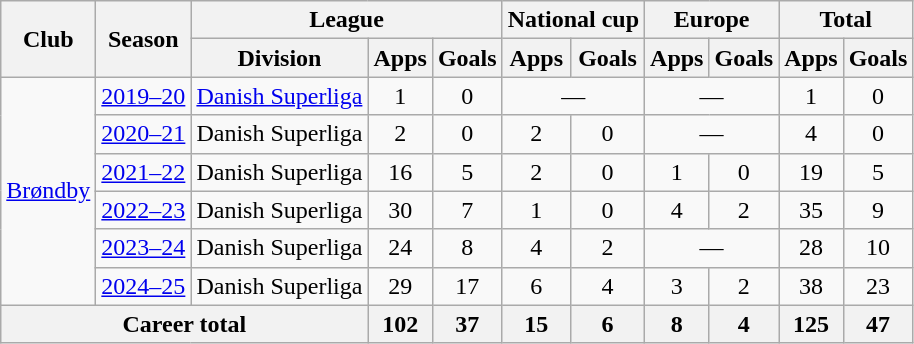<table class="wikitable" style="text-align:center">
<tr>
<th rowspan="2">Club</th>
<th rowspan="2">Season</th>
<th colspan="3">League</th>
<th colspan="2">National cup</th>
<th colspan="2">Europe</th>
<th colspan="2">Total</th>
</tr>
<tr>
<th>Division</th>
<th>Apps</th>
<th>Goals</th>
<th>Apps</th>
<th>Goals</th>
<th>Apps</th>
<th>Goals</th>
<th>Apps</th>
<th>Goals</th>
</tr>
<tr>
<td rowspan="6"><a href='#'>Brøndby</a></td>
<td><a href='#'>2019–20</a></td>
<td><a href='#'>Danish Superliga</a></td>
<td>1</td>
<td>0</td>
<td colspan="2">—</td>
<td colspan="2">—</td>
<td>1</td>
<td>0</td>
</tr>
<tr>
<td><a href='#'>2020–21</a></td>
<td>Danish Superliga</td>
<td>2</td>
<td>0</td>
<td>2</td>
<td>0</td>
<td colspan="2">—</td>
<td>4</td>
<td>0</td>
</tr>
<tr>
<td><a href='#'>2021–22</a></td>
<td>Danish Superliga</td>
<td>16</td>
<td>5</td>
<td>2</td>
<td>0</td>
<td>1</td>
<td>0</td>
<td>19</td>
<td>5</td>
</tr>
<tr>
<td><a href='#'>2022–23</a></td>
<td>Danish Superliga</td>
<td>30</td>
<td>7</td>
<td>1</td>
<td>0</td>
<td>4</td>
<td>2</td>
<td>35</td>
<td>9</td>
</tr>
<tr>
<td><a href='#'>2023–24</a></td>
<td>Danish Superliga</td>
<td>24</td>
<td>8</td>
<td>4</td>
<td>2</td>
<td colspan="2">—</td>
<td>28</td>
<td>10</td>
</tr>
<tr>
<td><a href='#'>2024–25</a></td>
<td>Danish Superliga</td>
<td>29</td>
<td>17</td>
<td>6</td>
<td>4</td>
<td>3</td>
<td>2</td>
<td>38</td>
<td>23</td>
</tr>
<tr>
<th colspan="3">Career total</th>
<th>102</th>
<th>37</th>
<th>15</th>
<th>6</th>
<th>8</th>
<th>4</th>
<th>125</th>
<th>47</th>
</tr>
</table>
